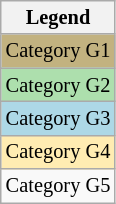<table class="wikitable" style="font-size:85%;">
<tr>
<th>Legend</th>
</tr>
<tr bgcolor=#C2B280>
<td>Category G1</td>
</tr>
<tr bgcolor="#ADDFAD">
<td>Category G2</td>
</tr>
<tr bgcolor="lightblue">
<td>Category G3</td>
</tr>
<tr bgcolor=#ffecb2>
<td>Category G4</td>
</tr>
<tr>
<td>Category G5</td>
</tr>
</table>
